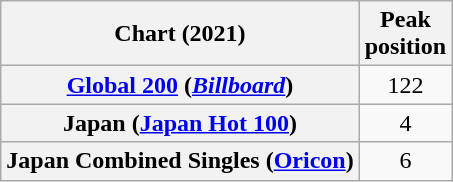<table class="wikitable sortable plainrowheaders" style="text-align:center">
<tr>
<th scope="col">Chart (2021)</th>
<th scope="col">Peak<br>position</th>
</tr>
<tr>
<th scope="row"><a href='#'>Global 200</a> (<em><a href='#'>Billboard</a></em>)</th>
<td>122</td>
</tr>
<tr>
<th scope="row">Japan (<a href='#'>Japan Hot 100</a>)</th>
<td>4</td>
</tr>
<tr>
<th scope="row">Japan Combined Singles (<a href='#'>Oricon</a>)</th>
<td>6</td>
</tr>
</table>
